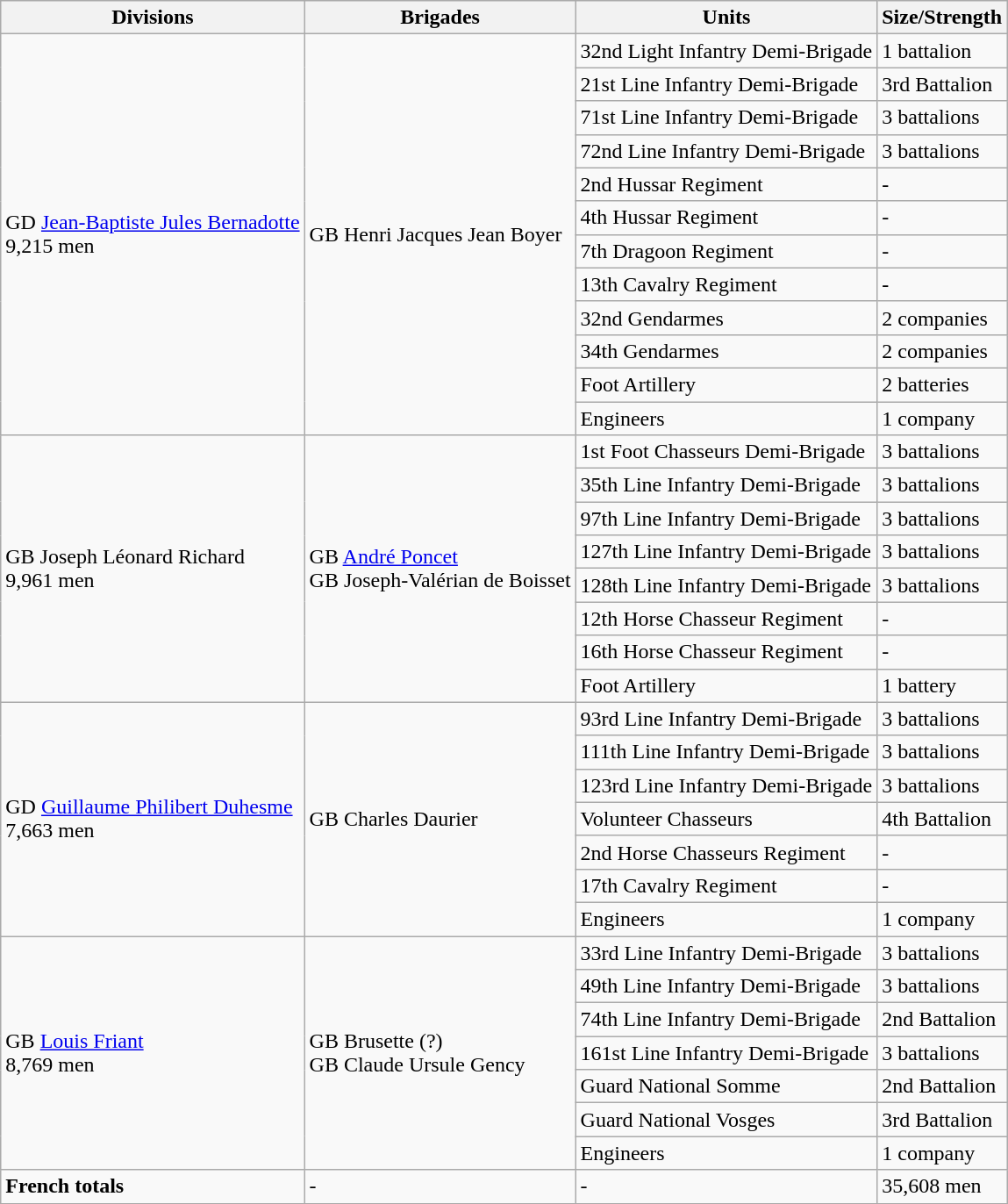<table class="wikitable" style="text-align:left;">
<tr>
<th>Divisions</th>
<th>Brigades</th>
<th>Units</th>
<th>Size/Strength</th>
</tr>
<tr>
<td rowspan=12>GD <a href='#'>Jean-Baptiste Jules Bernadotte</a><br>9,215 men</td>
<td rowspan=12>GB Henri Jacques Jean Boyer</td>
<td>32nd Light Infantry Demi-Brigade</td>
<td>1 battalion</td>
</tr>
<tr>
<td>21st Line Infantry Demi-Brigade</td>
<td>3rd Battalion</td>
</tr>
<tr>
<td>71st Line Infantry Demi-Brigade</td>
<td>3 battalions</td>
</tr>
<tr>
<td>72nd Line Infantry Demi-Brigade</td>
<td>3 battalions</td>
</tr>
<tr>
<td>2nd Hussar Regiment</td>
<td>-</td>
</tr>
<tr>
<td>4th Hussar Regiment</td>
<td>-</td>
</tr>
<tr>
<td>7th Dragoon Regiment</td>
<td>-</td>
</tr>
<tr>
<td>13th Cavalry Regiment</td>
<td>-</td>
</tr>
<tr>
<td>32nd Gendarmes</td>
<td>2 companies</td>
</tr>
<tr>
<td>34th Gendarmes</td>
<td>2 companies</td>
</tr>
<tr>
<td>Foot Artillery</td>
<td>2 batteries</td>
</tr>
<tr>
<td>Engineers</td>
<td>1 company</td>
</tr>
<tr>
<td rowspan=8>GB Joseph Léonard Richard<br>9,961 men</td>
<td rowspan=8>GB <a href='#'>André Poncet</a><br>GB Joseph-Valérian de Boisset</td>
<td>1st Foot Chasseurs Demi-Brigade</td>
<td>3 battalions</td>
</tr>
<tr>
<td>35th Line Infantry Demi-Brigade</td>
<td>3 battalions</td>
</tr>
<tr>
<td>97th Line Infantry Demi-Brigade</td>
<td>3 battalions</td>
</tr>
<tr>
<td>127th Line Infantry Demi-Brigade</td>
<td>3 battalions</td>
</tr>
<tr>
<td>128th Line Infantry Demi-Brigade</td>
<td>3 battalions</td>
</tr>
<tr>
<td>12th Horse Chasseur Regiment</td>
<td>-</td>
</tr>
<tr>
<td>16th Horse Chasseur Regiment</td>
<td>-</td>
</tr>
<tr>
<td>Foot Artillery</td>
<td>1 battery</td>
</tr>
<tr>
<td rowspan=7>GD <a href='#'>Guillaume Philibert Duhesme</a><br>7,663 men</td>
<td rowspan=7>GB Charles Daurier</td>
<td>93rd Line Infantry Demi-Brigade</td>
<td>3 battalions</td>
</tr>
<tr>
<td>111th Line Infantry Demi-Brigade</td>
<td>3 battalions</td>
</tr>
<tr>
<td>123rd Line Infantry Demi-Brigade</td>
<td>3 battalions</td>
</tr>
<tr>
<td>Volunteer Chasseurs</td>
<td>4th Battalion</td>
</tr>
<tr>
<td>2nd Horse Chasseurs Regiment</td>
<td>-</td>
</tr>
<tr>
<td>17th Cavalry Regiment</td>
<td>-</td>
</tr>
<tr>
<td>Engineers</td>
<td>1 company</td>
</tr>
<tr>
<td rowspan=7>GB <a href='#'>Louis Friant</a><br>8,769 men</td>
<td rowspan=7>GB Brusette (?)<br>GB Claude Ursule Gency</td>
<td>33rd Line Infantry Demi-Brigade</td>
<td>3 battalions</td>
</tr>
<tr>
<td>49th Line Infantry Demi-Brigade</td>
<td>3 battalions</td>
</tr>
<tr>
<td>74th Line Infantry Demi-Brigade</td>
<td>2nd Battalion</td>
</tr>
<tr>
<td>161st Line Infantry Demi-Brigade</td>
<td>3 battalions</td>
</tr>
<tr>
<td>Guard National Somme</td>
<td>2nd Battalion</td>
</tr>
<tr>
<td>Guard National Vosges</td>
<td>3rd Battalion</td>
</tr>
<tr>
<td>Engineers</td>
<td>1 company</td>
</tr>
<tr>
<td rowspan=1><strong>French totals</strong></td>
<td>-</td>
<td>-</td>
<td>35,608 men</td>
</tr>
<tr>
</tr>
</table>
